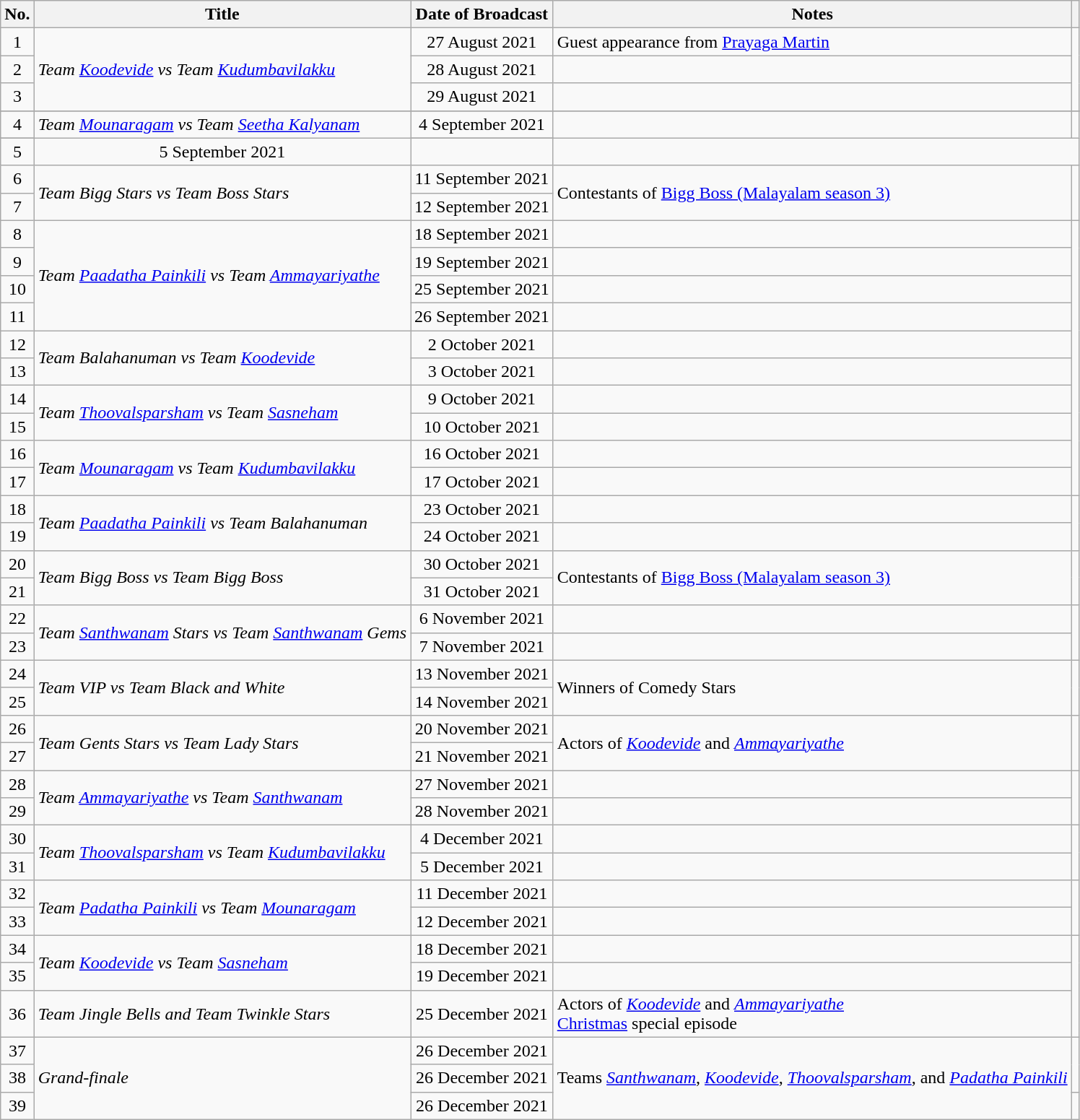<table class=" sortable wikitable">
<tr>
<th>No.</th>
<th>Title</th>
<th>Date of Broadcast</th>
<th>Notes</th>
<th></th>
</tr>
<tr>
<td style="text-align:center">1</td>
<td rowspan="3"><em>Team <a href='#'>Koodevide</a> vs Team <a href='#'>Kudumbavilakku</a></em></td>
<td style="text-align:center">27 August 2021</td>
<td>Guest appearance from <a href='#'>Prayaga Martin</a></td>
<td rowspan="3"></td>
</tr>
<tr>
<td style="text-align:center">2</td>
<td style="text-align:center">28 August 2021</td>
<td></td>
</tr>
<tr>
<td style="text-align:center">3</td>
<td style="text-align:center">29 August 2021</td>
<td></td>
</tr>
<tr>
</tr>
<tr>
<td style="text-align:center">4</td>
<td rowspan="2"><em>Team <a href='#'>Mounaragam</a> vs Team <a href='#'>Seetha Kalyanam</a></em></td>
<td style="text-align:center">4 September 2021</td>
<td></td>
<td rowspan="2"></td>
</tr>
<tr>
</tr>
<tr>
<td style="text-align:center">5</td>
<td style="text-align:center">5 September 2021</td>
<td></td>
</tr>
<tr>
<td style="text-align:center">6</td>
<td rowspan="2"><em>Team Bigg Stars vs Team Boss Stars</em></td>
<td style="text-align:center">11 September 2021</td>
<td rowspan="2">Contestants of <a href='#'>Bigg Boss (Malayalam season 3)</a></td>
<td rowspan="2"></td>
</tr>
<tr>
<td style="text-align:center">7</td>
<td style="text-align:center">12 September 2021</td>
</tr>
<tr>
<td style="text-align:center">8</td>
<td rowspan="4"><em>Team <a href='#'>Paadatha Painkili</a> vs Team <a href='#'>Ammayariyathe</a></em></td>
<td style="text-align:center">18 September 2021</td>
<td></td>
<td rowspan="10"></td>
</tr>
<tr>
<td style="text-align:center">9</td>
<td style="text-align:center">19 September 2021</td>
<td></td>
</tr>
<tr>
<td style="text-align:center">10</td>
<td style="text-align:center">25 September 2021</td>
<td></td>
</tr>
<tr>
<td style="text-align:center">11</td>
<td style="text-align:center">26 September 2021</td>
<td></td>
</tr>
<tr>
<td style="text-align:center">12</td>
<td rowspan="2"><em>Team Balahanuman vs Team <a href='#'>Koodevide</a></em></td>
<td style="text-align:center">2 October 2021</td>
<td></td>
</tr>
<tr>
<td style="text-align:center">13</td>
<td style="text-align:center">3 October 2021</td>
<td></td>
</tr>
<tr>
<td style="text-align:center">14</td>
<td rowspan="2"><em>Team <a href='#'>Thoovalsparsham</a> vs Team <a href='#'>Sasneham</a></em></td>
<td style="text-align:center">9 October 2021</td>
<td></td>
</tr>
<tr>
<td style="text-align:center">15</td>
<td style="text-align:center">10 October 2021</td>
<td></td>
</tr>
<tr>
<td style="text-align:center">16</td>
<td rowspan="2"><em>Team <a href='#'>Mounaragam</a> vs Team <a href='#'>Kudumbavilakku</a></em></td>
<td style="text-align:center">16 October 2021</td>
<td></td>
</tr>
<tr>
<td style="text-align:center">17</td>
<td style="text-align:center">17 October 2021</td>
<td></td>
</tr>
<tr>
<td style="text-align:center">18</td>
<td rowspan="2"><em>Team <a href='#'>Paadatha Painkili</a> vs Team Balahanuman</em></td>
<td style="text-align:center">23 October 2021</td>
<td></td>
<td rowspan="2"></td>
</tr>
<tr>
<td style="text-align:center">19</td>
<td style="text-align:center">24 October 2021</td>
<td></td>
</tr>
<tr>
<td style="text-align:center">20</td>
<td rowspan="2"><em>Team Bigg Boss vs Team Bigg Boss</em></td>
<td style="text-align:center">30 October 2021</td>
<td rowspan="2">Contestants of <a href='#'>Bigg Boss (Malayalam season 3)</a></td>
<td rowspan="2"></td>
</tr>
<tr>
<td style="text-align:center">21</td>
<td style="text-align:center">31 October 2021</td>
</tr>
<tr>
<td style="text-align:center">22</td>
<td rowspan="2"><em>Team <a href='#'>Santhwanam</a> Stars vs Team <a href='#'>Santhwanam</a> Gems</em></td>
<td style="text-align:center">6 November 2021</td>
<td></td>
<td rowspan="2"></td>
</tr>
<tr>
<td style="text-align:center">23</td>
<td style="text-align:center">7 November 2021</td>
<td></td>
</tr>
<tr>
<td style="text-align:center">24</td>
<td rowspan="2"><em>Team VIP vs Team Black and White</em></td>
<td style="text-align:center">13 November 2021</td>
<td rowspan="2">Winners of Comedy Stars</td>
<td rowspan="2"></td>
</tr>
<tr>
<td style="text-align:center">25</td>
<td style="text-align:center">14 November 2021</td>
</tr>
<tr>
<td style="text-align:center">26</td>
<td rowspan="2"><em>Team Gents Stars vs Team Lady Stars</em></td>
<td style="text-align:center">20 November 2021</td>
<td rowspan="2">Actors of <em><a href='#'>Koodevide</a></em> and <em><a href='#'>Ammayariyathe</a></em></td>
<td rowspan="2"></td>
</tr>
<tr>
<td style="text-align:center">27</td>
<td style="text-align:center">21 November 2021</td>
</tr>
<tr>
<td style="text-align:center">28</td>
<td rowspan="2"><em>Team <a href='#'>Ammayariyathe</a> vs Team <a href='#'>Santhwanam</a></em></td>
<td style="text-align:center">27 November 2021</td>
<td></td>
<td rowspan="2"></td>
</tr>
<tr>
<td style="text-align:center">29</td>
<td style="text-align:center">28 November 2021</td>
<td></td>
</tr>
<tr>
<td style="text-align:center">30</td>
<td rowspan="2"><em>Team <a href='#'>Thoovalsparsham</a> vs Team <a href='#'>Kudumbavilakku</a></em></td>
<td style="text-align:center">4 December 2021</td>
<td></td>
<td rowspan="2"></td>
</tr>
<tr>
<td style="text-align:center">31</td>
<td style="text-align:center">5 December 2021</td>
<td></td>
</tr>
<tr>
<td style="text-align:center">32</td>
<td rowspan="2"><em>Team <a href='#'>Padatha Painkili</a> vs Team <a href='#'>Mounaragam</a></em></td>
<td style="text-align:center">11 December 2021</td>
<td></td>
<td rowspan="2"></td>
</tr>
<tr>
<td style="text-align:center">33</td>
<td style="text-align:center">12 December 2021</td>
<td></td>
</tr>
<tr>
<td style="text-align:center">34</td>
<td rowspan="2"><em>Team <a href='#'>Koodevide</a> vs Team <a href='#'>Sasneham</a></em></td>
<td style="text-align:center">18 December 2021</td>
<td></td>
<td rowspan="3"></td>
</tr>
<tr>
<td style="text-align:center">35</td>
<td style="text-align:center">19 December 2021</td>
<td></td>
</tr>
<tr>
<td style="text-align:center">36</td>
<td><em>Team Jingle Bells and Team Twinkle Stars</em></td>
<td style="text-align:center">25 December 2021</td>
<td>Actors of <em><a href='#'>Koodevide</a></em> and <em><a href='#'>Ammayariyathe</a></em> <br> <a href='#'>Christmas</a> special episode</td>
</tr>
<tr>
<td style="text-align:center">37</td>
<td rowspan="3"><em>Grand-finale</em></td>
<td style="text-align:center">26 December 2021</td>
<td rowspan="3">Teams <em><a href='#'>Santhwanam</a></em>, <em><a href='#'>Koodevide</a></em>, <em><a href='#'>Thoovalsparsham</a></em>, and <em><a href='#'>Padatha Painkili</a></em></td>
<td rowspan="2"></td>
</tr>
<tr>
<td style="text-align:center">38</td>
<td style="text-align:center">26 December 2021</td>
</tr>
<tr>
<td style="text-align:center">39</td>
<td style="text-align:center">26 December 2021</td>
<td></td>
</tr>
</table>
